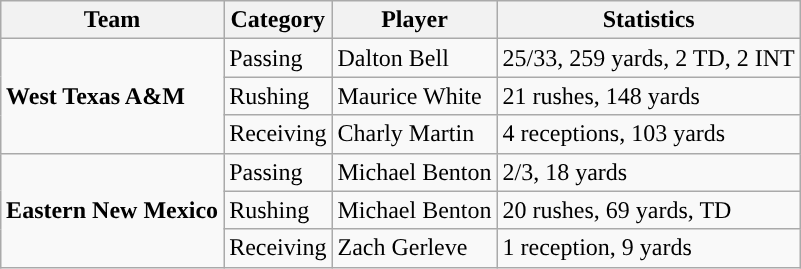<table class="wikitable" style="float: right;">
<tr>
<th>Team</th>
<th>Category</th>
<th>Player</th>
<th>Statistics</th>
</tr>
<tr>
<td rowspan=3><strong>West Texas A&M</strong></td>
<td>Passing</td>
<td>Dalton Bell</td>
<td>25/33, 259 yards, 2 TD, 2 INT</td>
</tr>
<tr>
<td>Rushing</td>
<td>Maurice White</td>
<td>21 rushes, 148 yards</td>
</tr>
<tr>
<td>Receiving</td>
<td>Charly Martin</td>
<td>4 receptions, 103 yards</td>
</tr>
<tr>
<td rowspan=3><strong>Eastern New Mexico</strong></td>
<td>Passing</td>
<td>Michael Benton</td>
<td>2/3, 18 yards</td>
</tr>
<tr>
<td>Rushing</td>
<td>Michael Benton</td>
<td>20 rushes, 69 yards, TD</td>
</tr>
<tr>
<td>Receiving</td>
<td>Zach Gerleve</td>
<td>1 reception, 9 yards</td>
</tr>
</table>
